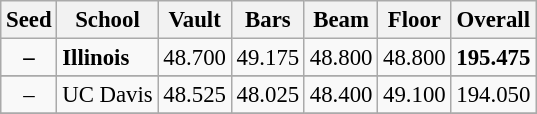<table class="wikitable" style="white-space:nowrap; font-size:95%; text-align:center">
<tr>
<th>Seed</th>
<th>School</th>
<th>Vault</th>
<th>Bars</th>
<th>Beam</th>
<th>Floor</th>
<th>Overall</th>
</tr>
<tr>
<td><strong>–</strong></td>
<td align=left><strong>Illinois</strong></td>
<td>48.700</td>
<td>49.175</td>
<td>48.800</td>
<td>48.800</td>
<td><strong>195.475</strong></td>
</tr>
<tr>
</tr>
<tr>
<td>–</td>
<td align=left>UC Davis</td>
<td>48.525</td>
<td>48.025</td>
<td>48.400</td>
<td>49.100</td>
<td>194.050</td>
</tr>
<tr>
</tr>
</table>
